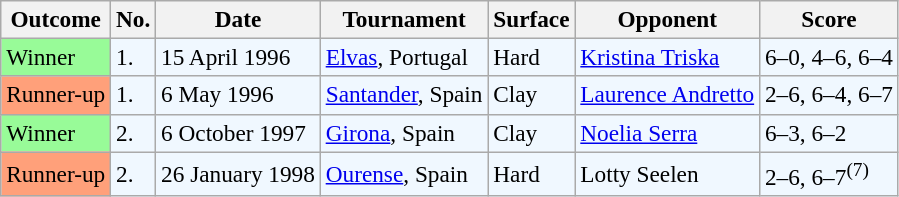<table class="sortable wikitable" style=font-size:97%>
<tr>
<th>Outcome</th>
<th>No.</th>
<th>Date</th>
<th>Tournament</th>
<th>Surface</th>
<th>Opponent</th>
<th>Score</th>
</tr>
<tr style="background:#f0f8ff;">
<td bgcolor="98FB98">Winner</td>
<td>1.</td>
<td>15 April 1996</td>
<td><a href='#'>Elvas</a>, Portugal</td>
<td>Hard</td>
<td> <a href='#'>Kristina Triska</a></td>
<td>6–0, 4–6, 6–4</td>
</tr>
<tr style="background:#f0f8ff;">
<td style="background:#ffa07a;">Runner-up</td>
<td>1.</td>
<td>6 May 1996</td>
<td><a href='#'>Santander</a>, Spain</td>
<td>Clay</td>
<td> <a href='#'>Laurence Andretto</a></td>
<td>2–6, 6–4, 6–7</td>
</tr>
<tr style="background:#f0f8ff;">
<td bgcolor="98FB98">Winner</td>
<td>2.</td>
<td>6 October 1997</td>
<td><a href='#'>Girona</a>, Spain</td>
<td>Clay</td>
<td> <a href='#'>Noelia Serra</a></td>
<td>6–3, 6–2</td>
</tr>
<tr style="background:#f0f8ff;">
<td style="background:#ffa07a;">Runner-up</td>
<td>2.</td>
<td>26 January 1998</td>
<td><a href='#'>Ourense</a>, Spain</td>
<td>Hard</td>
<td> Lotty Seelen</td>
<td>2–6, 6–7<sup>(7)</sup></td>
</tr>
</table>
